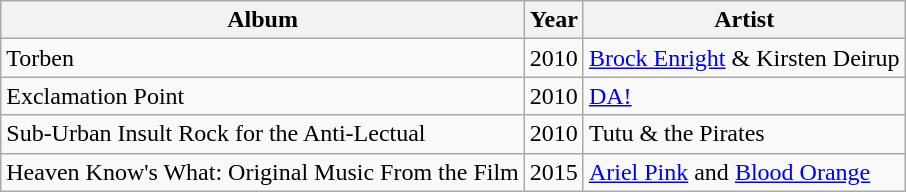<table class="wikitable">
<tr>
<th>Album</th>
<th>Year</th>
<th>Artist</th>
</tr>
<tr>
<td>Torben</td>
<td>2010</td>
<td><a href='#'>Brock Enright</a> & Kirsten Deirup</td>
</tr>
<tr>
<td>Exclamation Point</td>
<td>2010</td>
<td><a href='#'>DA!</a></td>
</tr>
<tr>
<td>Sub-Urban Insult Rock for the Anti-Lectual</td>
<td>2010</td>
<td>Tutu & the Pirates</td>
</tr>
<tr>
<td>Heaven Know's What: Original Music From the Film</td>
<td>2015</td>
<td><a href='#'>Ariel Pink</a> and <a href='#'>Blood Orange</a></td>
</tr>
</table>
